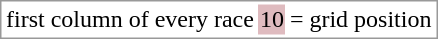<table border="0" style="border: 1px solid #999; background-color:#FFFFFF; text-align:center">
<tr>
<td>first column of every race</td>
<td style="background:#DFBBBF;">10</td>
<td>= grid position</td>
</tr>
</table>
